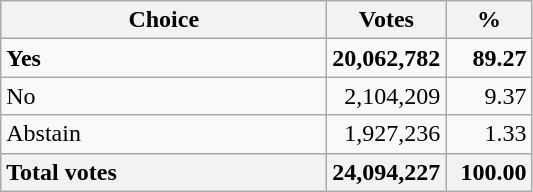<table class="wikitable" style="margin-right: 1em; background: #f9f9f9;">
<tr>
<th scope="col" style="width: 210px">Choice</th>
<th scope="col" style="width: 70px">Votes</th>
<th scope="col" style="width: 50px">%</th>
</tr>
<tr>
<td><strong>Yes</strong></td>
<td style="text-align:right;"><strong>20,062,782</strong></td>
<td style="text-align:right;"><strong>89.27</strong></td>
</tr>
<tr>
<td>No</td>
<td style="text-align:right;">2,104,209</td>
<td style="text-align:right;">9.37</td>
</tr>
<tr>
<td>Abstain</td>
<td style="text-align:right;">1,927,236</td>
<td style="text-align:right;">1.33</td>
</tr>
<tr class="tfoot" style="background:#f2f2f2;">
<td style="text-align:left;"><strong>Total votes</strong></td>
<td style="text-align:right;"><strong>24,094,227</strong></td>
<td style="text-align:right;"><strong>100.00</strong></td>
</tr>
</table>
